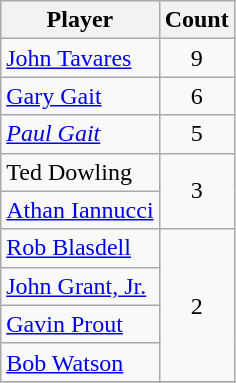<table class="wikitable">
<tr>
<th>Player</th>
<th>Count</th>
</tr>
<tr>
<td><a href='#'>John Tavares</a></td>
<td align="center">9</td>
</tr>
<tr>
<td><a href='#'>Gary Gait</a></td>
<td align="center">6</td>
</tr>
<tr>
<td><em><a href='#'>Paul Gait</a></em></td>
<td align="center">5</td>
</tr>
<tr>
<td>Ted Dowling</td>
<td align="center" rowspan="2">3</td>
</tr>
<tr>
<td><a href='#'>Athan Iannucci</a></td>
</tr>
<tr>
<td><a href='#'>Rob Blasdell</a></td>
<td align="center" rowspan="4">2</td>
</tr>
<tr>
<td><a href='#'>John Grant, Jr.</a></td>
</tr>
<tr>
<td><a href='#'>Gavin Prout</a></td>
</tr>
<tr>
<td><a href='#'>Bob Watson</a></td>
</tr>
<tr>
</tr>
</table>
